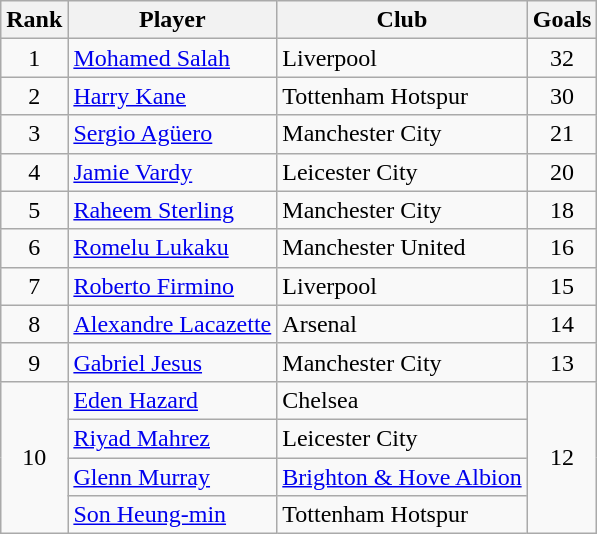<table class="wikitable sortable" style="text-align:center">
<tr>
<th>Rank</th>
<th>Player</th>
<th>Club</th>
<th>Goals</th>
</tr>
<tr>
<td>1</td>
<td align="left"> <a href='#'>Mohamed Salah</a></td>
<td align="left">Liverpool</td>
<td>32</td>
</tr>
<tr>
<td>2</td>
<td align="left"> <a href='#'>Harry Kane</a></td>
<td align="left">Tottenham Hotspur</td>
<td>30</td>
</tr>
<tr>
<td>3</td>
<td style="text-align:left;"> <a href='#'>Sergio Agüero</a></td>
<td style="text-align:left;">Manchester City</td>
<td>21</td>
</tr>
<tr>
<td>4</td>
<td style="text-align:left;"> <a href='#'>Jamie Vardy</a></td>
<td style="text-align:left;">Leicester City</td>
<td>20</td>
</tr>
<tr>
<td>5</td>
<td style="text-align:left;"> <a href='#'>Raheem Sterling</a></td>
<td style="text-align:left;">Manchester City</td>
<td>18</td>
</tr>
<tr>
<td>6</td>
<td style="text-align:left;"> <a href='#'>Romelu Lukaku</a></td>
<td style="text-align:left;">Manchester United</td>
<td>16</td>
</tr>
<tr>
<td>7</td>
<td style="text-align:left;"> <a href='#'>Roberto Firmino</a></td>
<td style="text-align:left;">Liverpool</td>
<td>15</td>
</tr>
<tr>
<td>8</td>
<td style="text-align:left;"> <a href='#'>Alexandre Lacazette</a></td>
<td style="text-align:left;">Arsenal</td>
<td>14</td>
</tr>
<tr>
<td>9</td>
<td style="text-align:left;"> <a href='#'>Gabriel Jesus</a></td>
<td style="text-align:left;">Manchester City</td>
<td>13</td>
</tr>
<tr>
<td rowspan="4">10</td>
<td style="text-align:left;"> <a href='#'>Eden Hazard</a></td>
<td style="text-align:left;">Chelsea</td>
<td rowspan="4">12</td>
</tr>
<tr>
<td style="text-align:left;"> <a href='#'>Riyad Mahrez</a></td>
<td style="text-align:left;">Leicester City</td>
</tr>
<tr>
<td style="text-align:left;"> <a href='#'>Glenn Murray</a></td>
<td style="text-align:left;"><a href='#'>Brighton & Hove Albion</a></td>
</tr>
<tr>
<td style="text-align:left;"> <a href='#'>Son Heung-min</a></td>
<td style="text-align:left;">Tottenham Hotspur</td>
</tr>
</table>
